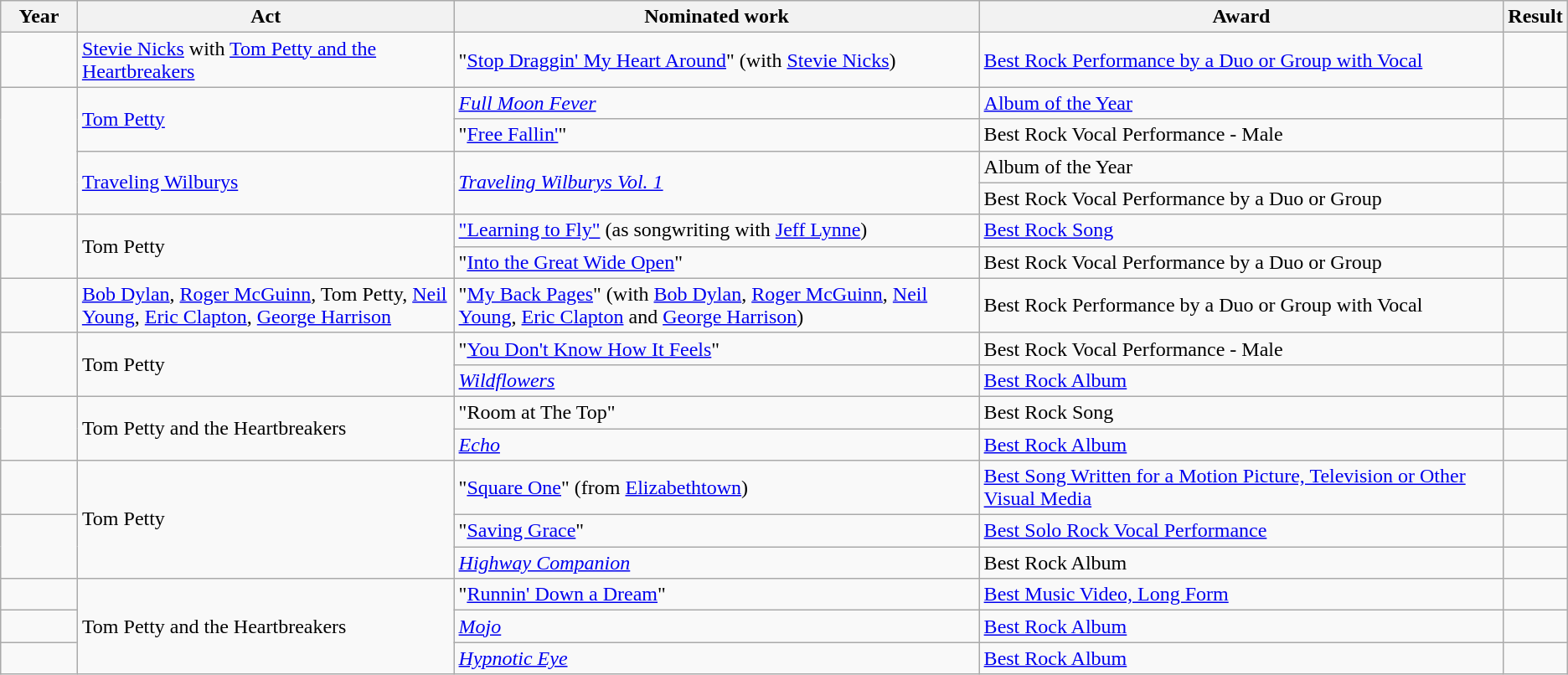<table class="wikitable" style="table-layout: fixed;">
<tr>
<th width="5%">Year</th>
<th width="25%">Act</th>
<th width="35%">Nominated work</th>
<th width="50%">Award</th>
<th width="10%">Result</th>
</tr>
<tr>
<td align="center"></td>
<td><a href='#'>Stevie Nicks</a> with <a href='#'>Tom Petty and the Heartbreakers</a></td>
<td>"<a href='#'>Stop Draggin' My Heart Around</a>" (with <a href='#'>Stevie Nicks</a>)</td>
<td><a href='#'>Best Rock Performance by a Duo or Group with Vocal</a></td>
<td></td>
</tr>
<tr>
<td align="center" rowspan="4"></td>
<td rowspan="2"><a href='#'>Tom Petty</a></td>
<td><em><a href='#'>Full Moon Fever</a></em></td>
<td><a href='#'>Album of the Year</a></td>
<td></td>
</tr>
<tr>
<td>"<a href='#'>Free Fallin'</a>"</td>
<td>Best Rock Vocal Performance - Male</td>
<td></td>
</tr>
<tr>
<td rowspan="2"><a href='#'>Traveling Wilburys</a></td>
<td rowspan="2"><em><a href='#'>Traveling Wilburys Vol. 1</a></em></td>
<td>Album of the Year</td>
<td></td>
</tr>
<tr>
<td>Best Rock Vocal Performance by a Duo or Group</td>
<td></td>
</tr>
<tr>
<td align="center" rowspan="2"></td>
<td rowspan="2">Tom Petty</td>
<td><a href='#'>"Learning to Fly"</a> (as songwriting with <a href='#'>Jeff Lynne</a>)</td>
<td><a href='#'>Best Rock Song</a></td>
<td></td>
</tr>
<tr>
<td>"<a href='#'>Into the Great Wide Open</a>"</td>
<td>Best Rock Vocal Performance by a Duo or Group</td>
<td></td>
</tr>
<tr>
<td align="center"></td>
<td><a href='#'>Bob Dylan</a>, <a href='#'>Roger McGuinn</a>, Tom Petty, <a href='#'>Neil Young</a>, <a href='#'>Eric Clapton</a>, <a href='#'>George Harrison</a></td>
<td>"<a href='#'>My Back Pages</a>" (with <a href='#'>Bob Dylan</a>, <a href='#'>Roger McGuinn</a>, <a href='#'>Neil Young</a>, <a href='#'>Eric Clapton</a> and <a href='#'>George Harrison</a>)</td>
<td>Best Rock Performance by a Duo or Group with Vocal</td>
<td></td>
</tr>
<tr>
<td align="center" rowspan="2"></td>
<td rowspan="2">Tom Petty</td>
<td>"<a href='#'>You Don't Know How It Feels</a>"</td>
<td>Best Rock Vocal Performance - Male</td>
<td></td>
</tr>
<tr>
<td><em><a href='#'>Wildflowers</a></em></td>
<td><a href='#'>Best Rock Album</a></td>
<td></td>
</tr>
<tr>
<td align="center" rowspan="2"></td>
<td rowspan="2">Tom Petty and the Heartbreakers</td>
<td>"Room at The Top"</td>
<td>Best Rock Song</td>
<td></td>
</tr>
<tr>
<td><em><a href='#'>Echo</a></em></td>
<td><a href='#'>Best Rock Album</a></td>
<td></td>
</tr>
<tr>
<td align="center"></td>
<td rowspan="3">Tom Petty</td>
<td Square One (Tom Petty song)>"<a href='#'>Square One</a>" (from <a href='#'>Elizabethtown</a>)</td>
<td><a href='#'>Best Song Written for a Motion Picture, Television or Other Visual Media</a></td>
<td></td>
</tr>
<tr>
<td align="center" rowspan="2"></td>
<td>"<a href='#'>Saving Grace</a>"</td>
<td><a href='#'>Best Solo Rock Vocal Performance</a></td>
<td></td>
</tr>
<tr>
<td><em><a href='#'>Highway Companion</a></em></td>
<td>Best Rock Album</td>
<td></td>
</tr>
<tr>
<td align="center"></td>
<td rowspan="3">Tom Petty and the Heartbreakers</td>
<td>"<a href='#'>Runnin' Down a Dream</a>"</td>
<td><a href='#'>Best Music Video, Long Form</a></td>
<td></td>
</tr>
<tr>
<td align="center"></td>
<td><em><a href='#'>Mojo</a></em></td>
<td><a href='#'>Best Rock Album</a></td>
<td></td>
</tr>
<tr>
<td align="center"></td>
<td><em><a href='#'>Hypnotic Eye</a></em></td>
<td><a href='#'>Best Rock Album</a></td>
<td></td>
</tr>
</table>
